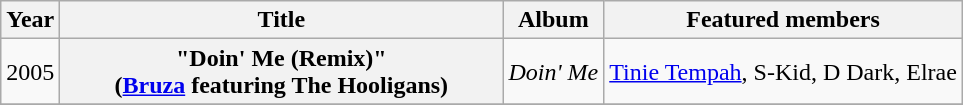<table class="wikitable plainrowheaders" style="text-align:center;">
<tr>
<th scope="col" style="width:1em;">Year</th>
<th scope="col" style="width:18em;">Title</th>
<th scope="col">Album</th>
<th scope="col">Featured members</th>
</tr>
<tr>
<td>2005</td>
<th scope="row">"Doin' Me (Remix)"<br><span>(<a href='#'>Bruza</a> featuring The Hooligans)</span></th>
<td><em>Doin' Me</em></td>
<td><a href='#'>Tinie Tempah</a>, S-Kid, D Dark, Elrae</td>
</tr>
<tr>
</tr>
</table>
